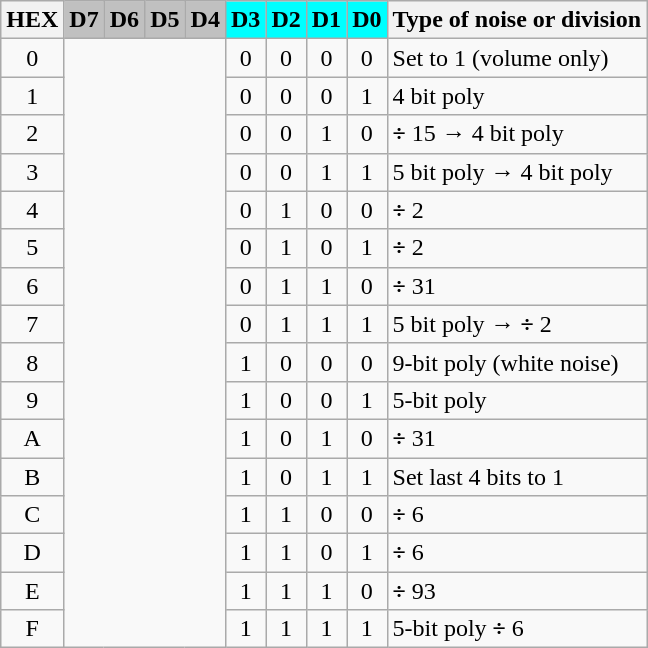<table border="2" cellpadding="3" style="margin-left:1em" class="wikitable">
<tr>
<th>HEX</th>
<th style="background-color:#C0C0C0">D7</th>
<th style="background-color:#C0C0C0">D6</th>
<th style="background-color:#C0C0C0">D5</th>
<th style="background-color:#C0C0C0">D4</th>
<th style="background-color:#00FFFF">D3</th>
<th style="background-color:#00FFFF">D2</th>
<th style="background-color:#00FFFF">D1</th>
<th style="background-color:#00FFFF">D0</th>
<th>Type of noise or division</th>
</tr>
<tr>
<td style="text-align:center">0</td>
<td rowspan="16" colspan="4"> </td>
<td style="text-align:center">0</td>
<td style="text-align:center">0</td>
<td style="text-align:center">0</td>
<td style="text-align:center">0</td>
<td>Set to 1 (volume only)</td>
</tr>
<tr>
<td style="text-align:center">1</td>
<td style="text-align:center">0</td>
<td style="text-align:center">0</td>
<td style="text-align:center">0</td>
<td style="text-align:center">1</td>
<td>4 bit poly</td>
</tr>
<tr>
<td style="text-align:center">2</td>
<td style="text-align:center">0</td>
<td style="text-align:center">0</td>
<td style="text-align:center">1</td>
<td style="text-align:center">0</td>
<td><strong>÷</strong> 15 → 4 bit poly</td>
</tr>
<tr>
<td style="text-align:center">3</td>
<td style="text-align:center">0</td>
<td style="text-align:center">0</td>
<td style="text-align:center">1</td>
<td style="text-align:center">1</td>
<td>5 bit poly → 4 bit poly</td>
</tr>
<tr>
<td style="text-align:center">4</td>
<td style="text-align:center">0</td>
<td style="text-align:center">1</td>
<td style="text-align:center">0</td>
<td style="text-align:center">0</td>
<td><strong>÷</strong> 2</td>
</tr>
<tr>
<td style="text-align:center">5</td>
<td style="text-align:center">0</td>
<td style="text-align:center">1</td>
<td style="text-align:center">0</td>
<td style="text-align:center">1</td>
<td><strong>÷</strong> 2</td>
</tr>
<tr>
<td style="text-align:center">6</td>
<td style="text-align:center">0</td>
<td style="text-align:center">1</td>
<td style="text-align:center">1</td>
<td style="text-align:center">0</td>
<td><strong>÷</strong> 31</td>
</tr>
<tr>
<td style="text-align:center">7</td>
<td style="text-align:center">0</td>
<td style="text-align:center">1</td>
<td style="text-align:center">1</td>
<td style="text-align:center">1</td>
<td>5 bit poly → <strong>÷</strong> 2</td>
</tr>
<tr>
<td style="text-align:center">8</td>
<td style="text-align:center">1</td>
<td style="text-align:center">0</td>
<td style="text-align:center">0</td>
<td style="text-align:center">0</td>
<td>9-bit poly (white noise)</td>
</tr>
<tr>
<td style="text-align:center">9</td>
<td style="text-align:center">1</td>
<td style="text-align:center">0</td>
<td style="text-align:center">0</td>
<td style="text-align:center">1</td>
<td>5-bit poly</td>
</tr>
<tr>
<td style="text-align:center">A</td>
<td style="text-align:center">1</td>
<td style="text-align:center">0</td>
<td style="text-align:center">1</td>
<td style="text-align:center">0</td>
<td><strong>÷</strong> 31</td>
</tr>
<tr>
<td style="text-align:center">B</td>
<td style="text-align:center">1</td>
<td style="text-align:center">0</td>
<td style="text-align:center">1</td>
<td style="text-align:center">1</td>
<td>Set last 4 bits to 1</td>
</tr>
<tr>
<td style="text-align:center">C</td>
<td style="text-align:center">1</td>
<td style="text-align:center">1</td>
<td style="text-align:center">0</td>
<td style="text-align:center">0</td>
<td><strong>÷</strong> 6</td>
</tr>
<tr>
<td style="text-align:center">D</td>
<td style="text-align:center">1</td>
<td style="text-align:center">1</td>
<td style="text-align:center">0</td>
<td style="text-align:center">1</td>
<td><strong>÷</strong> 6</td>
</tr>
<tr>
<td style="text-align:center">E</td>
<td style="text-align:center">1</td>
<td style="text-align:center">1</td>
<td style="text-align:center">1</td>
<td style="text-align:center">0</td>
<td><strong>÷</strong> 93</td>
</tr>
<tr>
<td style="text-align:center">F</td>
<td style="text-align:center">1</td>
<td style="text-align:center">1</td>
<td style="text-align:center">1</td>
<td style="text-align:center">1</td>
<td>5-bit poly <strong>÷</strong> 6</td>
</tr>
</table>
